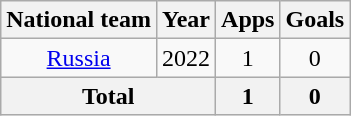<table class=wikitable style=text-align:center>
<tr>
<th>National team</th>
<th>Year</th>
<th>Apps</th>
<th>Goals</th>
</tr>
<tr>
<td><a href='#'>Russia</a></td>
<td>2022</td>
<td>1</td>
<td>0</td>
</tr>
<tr>
<th colspan=2>Total</th>
<th>1</th>
<th>0</th>
</tr>
</table>
